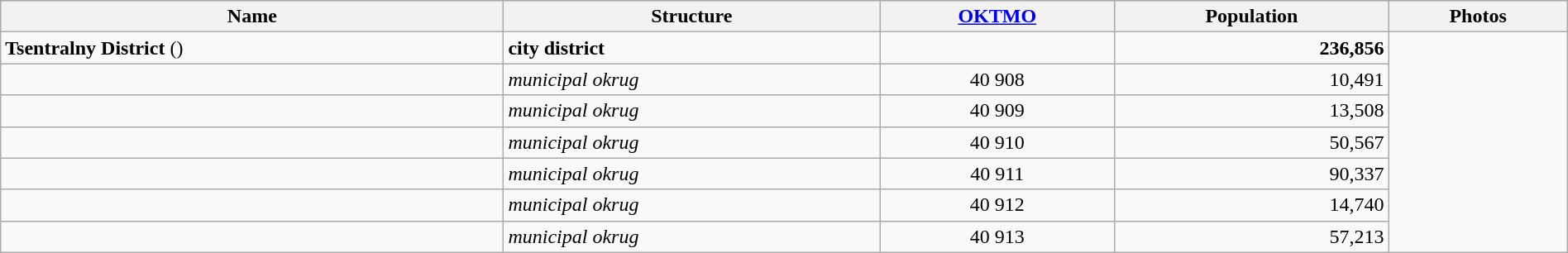<table width=100% class="wikitable">
<tr bgcolor="#CCCCFF" align="left">
<th>Name</th>
<th>Structure</th>
<th><a href='#'>OKTMO</a></th>
<th>Population</th>
<th>Photos</th>
</tr>
<tr valign="top">
<td><strong>Tsentralny District</strong> ()</td>
<td align="left"><strong>city district</strong></td>
<td></td>
<td align="right"><strong>236,856</strong></td>
<td rowspan="8"></td>
</tr>
<tr>
<td><br></td>
<td align="left"><em>municipal okrug</em></td>
<td align="center">40 908</td>
<td align="right">10,491</td>
</tr>
<tr>
<td><br></td>
<td align="left"><em>municipal okrug</em></td>
<td align="center">40 909</td>
<td align="right">13,508</td>
</tr>
<tr>
<td><br></td>
<td align="left"><em>municipal okrug</em></td>
<td align="center">40 910</td>
<td align="right">50,567</td>
</tr>
<tr>
<td><br></td>
<td align="left"><em>municipal okrug</em></td>
<td align="center">40 911</td>
<td align="right">90,337</td>
</tr>
<tr>
<td><br></td>
<td align="left"><em>municipal okrug</em></td>
<td align="center">40 912</td>
<td align="right">14,740</td>
</tr>
<tr>
<td><br></td>
<td align="left"><em>municipal okrug</em></td>
<td align="center">40 913</td>
<td align="right">57,213</td>
</tr>
</table>
